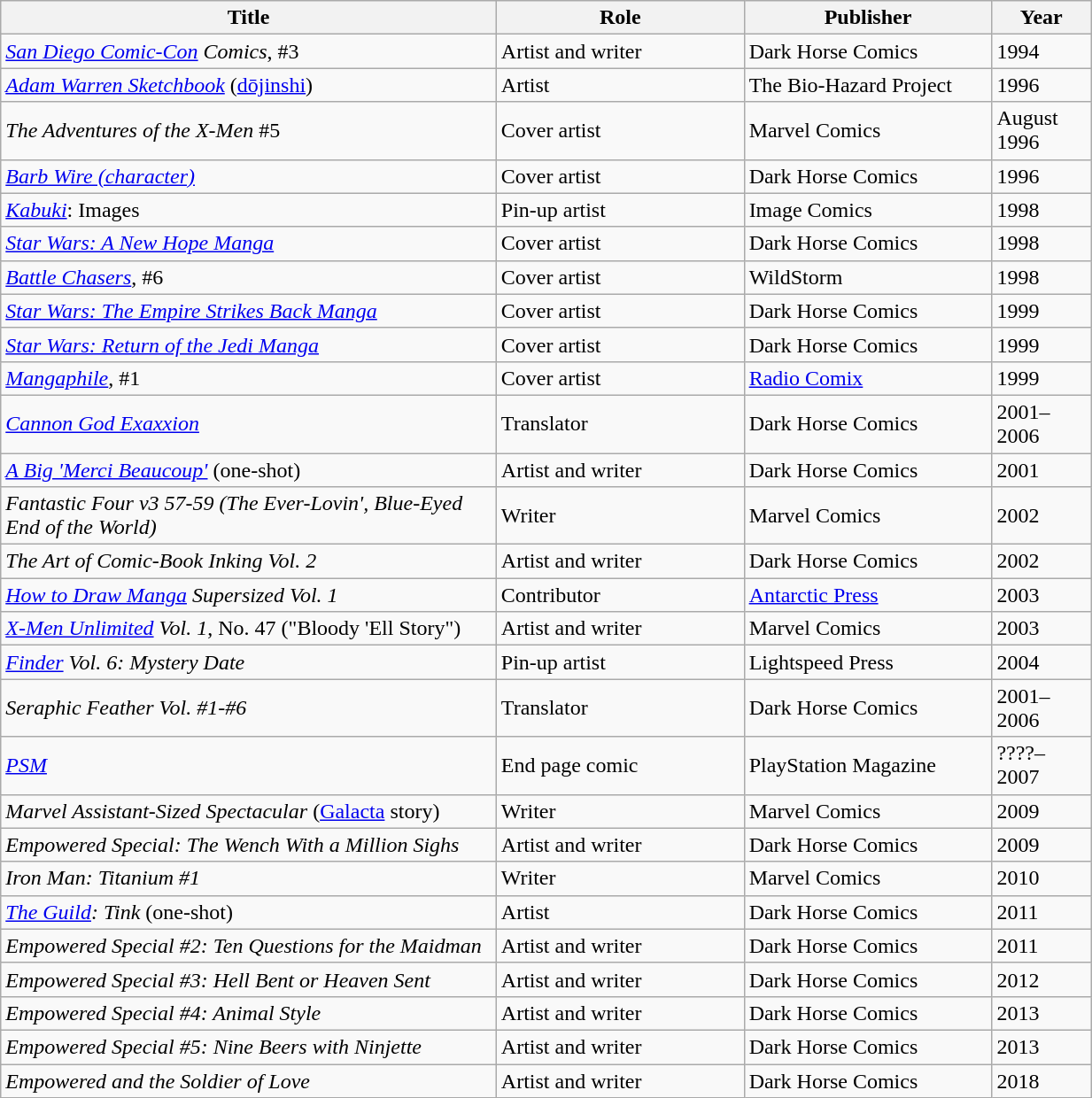<table class="sortable wikitable" width="65%">
<tr>
<th width="20%">Title</th>
<th width="10%">Role</th>
<th width="10%">Publisher</th>
<th width="2%">Year</th>
</tr>
<tr>
<td><em><a href='#'>San Diego Comic-Con</a> Comics</em>, #3</td>
<td>Artist and writer</td>
<td>Dark Horse Comics</td>
<td>1994</td>
</tr>
<tr>
<td><em><a href='#'>Adam Warren Sketchbook</a></em> (<a href='#'>dōjinshi</a>)</td>
<td>Artist</td>
<td>The Bio-Hazard Project</td>
<td>1996</td>
</tr>
<tr>
<td><em>The Adventures of the X-Men</em> #5</td>
<td>Cover artist</td>
<td>Marvel Comics</td>
<td>August 1996</td>
</tr>
<tr>
<td><em><a href='#'>Barb Wire (character)</a></em></td>
<td>Cover artist</td>
<td>Dark Horse Comics</td>
<td>1996</td>
</tr>
<tr>
<td><em><a href='#'>Kabuki</a></em>: Images</td>
<td>Pin-up artist</td>
<td>Image Comics</td>
<td>1998</td>
</tr>
<tr>
<td><em><a href='#'>Star Wars: A New Hope Manga</a></em></td>
<td>Cover artist</td>
<td>Dark Horse Comics</td>
<td>1998</td>
</tr>
<tr>
<td><em><a href='#'>Battle Chasers</a></em>, #6</td>
<td>Cover artist</td>
<td>WildStorm</td>
<td>1998</td>
</tr>
<tr>
<td><em><a href='#'>Star Wars: The Empire Strikes Back Manga</a></em></td>
<td>Cover artist</td>
<td>Dark Horse Comics</td>
<td>1999</td>
</tr>
<tr>
<td><em><a href='#'>Star Wars: Return of the Jedi Manga</a></em></td>
<td>Cover artist</td>
<td>Dark Horse Comics</td>
<td>1999</td>
</tr>
<tr>
<td><em><a href='#'>Mangaphile</a></em>, #1</td>
<td>Cover artist</td>
<td><a href='#'>Radio Comix</a></td>
<td>1999</td>
</tr>
<tr>
<td><em><a href='#'>Cannon God Exaxxion</a></em></td>
<td>Translator</td>
<td>Dark Horse Comics</td>
<td>2001–2006</td>
</tr>
<tr>
<td><em><a href='#'>A Big 'Merci Beaucoup'</a></em> (one-shot)</td>
<td>Artist and writer</td>
<td>Dark Horse Comics</td>
<td>2001</td>
</tr>
<tr>
<td><em>Fantastic Four v3 57-59 (The Ever-Lovin', Blue-Eyed End of the World)</em></td>
<td>Writer</td>
<td>Marvel Comics</td>
<td>2002</td>
</tr>
<tr>
<td><em>The Art of Comic-Book Inking Vol. 2</em></td>
<td>Artist and writer</td>
<td>Dark Horse Comics</td>
<td>2002</td>
</tr>
<tr>
<td><em><a href='#'>How to Draw Manga</a> Supersized Vol. 1</em></td>
<td>Contributor</td>
<td><a href='#'>Antarctic Press</a></td>
<td>2003</td>
</tr>
<tr>
<td><em><a href='#'>X-Men Unlimited</a> Vol. 1</em>, No. 47 ("Bloody 'Ell Story")</td>
<td>Artist and writer</td>
<td>Marvel Comics</td>
<td>2003</td>
</tr>
<tr>
<td><em><a href='#'>Finder</a> Vol. 6: Mystery Date</em></td>
<td>Pin-up artist</td>
<td>Lightspeed Press</td>
<td>2004</td>
</tr>
<tr>
<td><em>Seraphic Feather Vol. #1-#6</em></td>
<td>Translator</td>
<td>Dark Horse Comics</td>
<td>2001–2006</td>
</tr>
<tr>
<td><em><a href='#'>PSM</a></em></td>
<td>End page comic</td>
<td>PlayStation Magazine</td>
<td>????–2007</td>
</tr>
<tr>
<td><em>Marvel Assistant-Sized Spectacular</em> (<a href='#'>Galacta</a> story)</td>
<td>Writer</td>
<td>Marvel Comics</td>
<td>2009</td>
</tr>
<tr>
<td><em>Empowered Special: The Wench With a Million Sighs</em></td>
<td>Artist and writer</td>
<td>Dark Horse Comics</td>
<td>2009</td>
</tr>
<tr>
<td><em>Iron Man: Titanium #1</em></td>
<td>Writer</td>
<td>Marvel Comics</td>
<td>2010</td>
</tr>
<tr>
<td><em><a href='#'>The Guild</a>: Tink</em> (one-shot)</td>
<td>Artist</td>
<td>Dark Horse Comics</td>
<td>2011</td>
</tr>
<tr>
<td><em>Empowered Special #2: Ten Questions for the Maidman</em></td>
<td>Artist and writer</td>
<td>Dark Horse Comics</td>
<td>2011</td>
</tr>
<tr>
<td><em>Empowered Special #3: Hell Bent or Heaven Sent</em></td>
<td>Artist and writer</td>
<td>Dark Horse Comics</td>
<td>2012</td>
</tr>
<tr>
<td><em>Empowered Special #4: Animal Style</em></td>
<td>Artist and writer</td>
<td>Dark Horse Comics</td>
<td>2013</td>
</tr>
<tr>
<td><em>Empowered Special #5: Nine Beers with Ninjette</em></td>
<td>Artist and writer</td>
<td>Dark Horse Comics</td>
<td>2013</td>
</tr>
<tr>
<td><em>Empowered and the Soldier of Love</em></td>
<td>Artist and writer</td>
<td>Dark Horse Comics</td>
<td>2018</td>
</tr>
</table>
